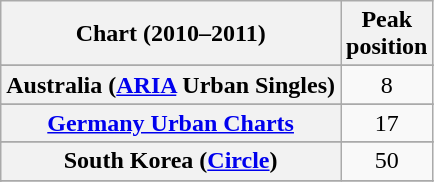<table class="wikitable sortable plainrowheaders" style="text-align:center">
<tr>
<th scope="col">Chart (2010–2011)</th>
<th scope="col">Peak<br>position</th>
</tr>
<tr>
</tr>
<tr>
<th scope="row">Australia (<a href='#'>ARIA</a> Urban Singles)</th>
<td>8</td>
</tr>
<tr>
</tr>
<tr>
</tr>
<tr>
</tr>
<tr>
</tr>
<tr>
</tr>
<tr>
<th scope="row"><a href='#'>Germany Urban Charts</a></th>
<td>17</td>
</tr>
<tr>
</tr>
<tr>
</tr>
<tr>
</tr>
<tr>
<th scope="row">South Korea (<a href='#'>Circle</a>)</th>
<td>50</td>
</tr>
<tr>
</tr>
<tr>
</tr>
<tr>
</tr>
<tr>
</tr>
<tr>
</tr>
<tr>
</tr>
<tr>
</tr>
<tr>
</tr>
</table>
